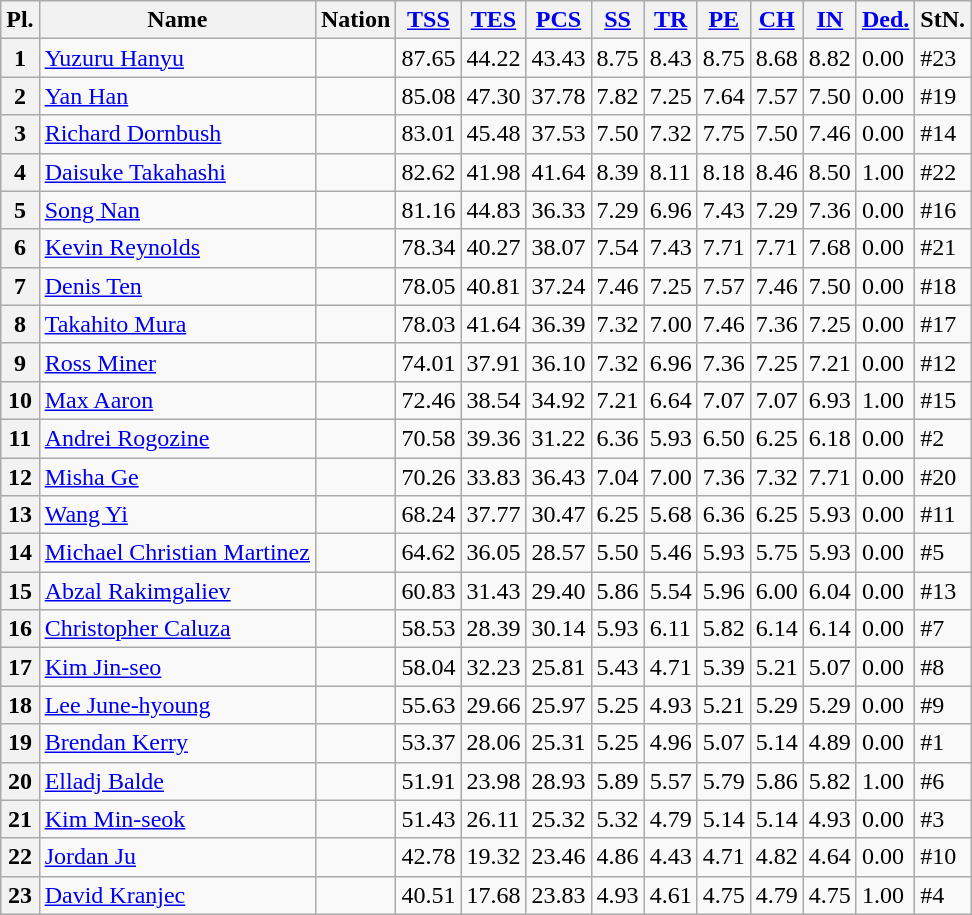<table class="wikitable sortable">
<tr>
<th>Pl.</th>
<th>Name</th>
<th>Nation</th>
<th><a href='#'>TSS</a></th>
<th><a href='#'>TES</a></th>
<th><a href='#'>PCS</a></th>
<th><a href='#'>SS</a></th>
<th><a href='#'>TR</a></th>
<th><a href='#'>PE</a></th>
<th><a href='#'>CH</a></th>
<th><a href='#'>IN</a></th>
<th><a href='#'>Ded.</a></th>
<th>StN.</th>
</tr>
<tr>
<th>1</th>
<td><a href='#'>Yuzuru Hanyu</a></td>
<td></td>
<td>87.65</td>
<td>44.22</td>
<td>43.43</td>
<td>8.75</td>
<td>8.43</td>
<td>8.75</td>
<td>8.68</td>
<td>8.82</td>
<td>0.00</td>
<td>#23</td>
</tr>
<tr>
<th>2</th>
<td><a href='#'>Yan Han</a></td>
<td></td>
<td>85.08</td>
<td>47.30</td>
<td>37.78</td>
<td>7.82</td>
<td>7.25</td>
<td>7.64</td>
<td>7.57</td>
<td>7.50</td>
<td>0.00</td>
<td>#19</td>
</tr>
<tr>
<th>3</th>
<td><a href='#'>Richard Dornbush</a></td>
<td></td>
<td>83.01</td>
<td>45.48</td>
<td>37.53</td>
<td>7.50</td>
<td>7.32</td>
<td>7.75</td>
<td>7.50</td>
<td>7.46</td>
<td>0.00</td>
<td>#14</td>
</tr>
<tr>
<th>4</th>
<td><a href='#'>Daisuke Takahashi</a></td>
<td></td>
<td>82.62</td>
<td>41.98</td>
<td>41.64</td>
<td>8.39</td>
<td>8.11</td>
<td>8.18</td>
<td>8.46</td>
<td>8.50</td>
<td>1.00</td>
<td>#22</td>
</tr>
<tr>
<th>5</th>
<td><a href='#'>Song Nan</a></td>
<td></td>
<td>81.16</td>
<td>44.83</td>
<td>36.33</td>
<td>7.29</td>
<td>6.96</td>
<td>7.43</td>
<td>7.29</td>
<td>7.36</td>
<td>0.00</td>
<td>#16</td>
</tr>
<tr>
<th>6</th>
<td><a href='#'>Kevin Reynolds</a></td>
<td></td>
<td>78.34</td>
<td>40.27</td>
<td>38.07</td>
<td>7.54</td>
<td>7.43</td>
<td>7.71</td>
<td>7.71</td>
<td>7.68</td>
<td>0.00</td>
<td>#21</td>
</tr>
<tr>
<th>7</th>
<td><a href='#'>Denis Ten</a></td>
<td></td>
<td>78.05</td>
<td>40.81</td>
<td>37.24</td>
<td>7.46</td>
<td>7.25</td>
<td>7.57</td>
<td>7.46</td>
<td>7.50</td>
<td>0.00</td>
<td>#18</td>
</tr>
<tr>
<th>8</th>
<td><a href='#'>Takahito Mura</a></td>
<td></td>
<td>78.03</td>
<td>41.64</td>
<td>36.39</td>
<td>7.32</td>
<td>7.00</td>
<td>7.46</td>
<td>7.36</td>
<td>7.25</td>
<td>0.00</td>
<td>#17</td>
</tr>
<tr>
<th>9</th>
<td><a href='#'>Ross Miner</a></td>
<td></td>
<td>74.01</td>
<td>37.91</td>
<td>36.10</td>
<td>7.32</td>
<td>6.96</td>
<td>7.36</td>
<td>7.25</td>
<td>7.21</td>
<td>0.00</td>
<td>#12</td>
</tr>
<tr>
<th>10</th>
<td><a href='#'>Max Aaron</a></td>
<td></td>
<td>72.46</td>
<td>38.54</td>
<td>34.92</td>
<td>7.21</td>
<td>6.64</td>
<td>7.07</td>
<td>7.07</td>
<td>6.93</td>
<td>1.00</td>
<td>#15</td>
</tr>
<tr>
<th>11</th>
<td><a href='#'>Andrei Rogozine</a></td>
<td></td>
<td>70.58</td>
<td>39.36</td>
<td>31.22</td>
<td>6.36</td>
<td>5.93</td>
<td>6.50</td>
<td>6.25</td>
<td>6.18</td>
<td>0.00</td>
<td>#2</td>
</tr>
<tr>
<th>12</th>
<td><a href='#'>Misha Ge</a></td>
<td></td>
<td>70.26</td>
<td>33.83</td>
<td>36.43</td>
<td>7.04</td>
<td>7.00</td>
<td>7.36</td>
<td>7.32</td>
<td>7.71</td>
<td>0.00</td>
<td>#20</td>
</tr>
<tr>
<th>13</th>
<td><a href='#'>Wang Yi</a></td>
<td></td>
<td>68.24</td>
<td>37.77</td>
<td>30.47</td>
<td>6.25</td>
<td>5.68</td>
<td>6.36</td>
<td>6.25</td>
<td>5.93</td>
<td>0.00</td>
<td>#11</td>
</tr>
<tr>
<th>14</th>
<td><a href='#'>Michael Christian Martinez</a></td>
<td></td>
<td>64.62</td>
<td>36.05</td>
<td>28.57</td>
<td>5.50</td>
<td>5.46</td>
<td>5.93</td>
<td>5.75</td>
<td>5.93</td>
<td>0.00</td>
<td>#5</td>
</tr>
<tr>
<th>15</th>
<td><a href='#'>Abzal Rakimgaliev</a></td>
<td></td>
<td>60.83</td>
<td>31.43</td>
<td>29.40</td>
<td>5.86</td>
<td>5.54</td>
<td>5.96</td>
<td>6.00</td>
<td>6.04</td>
<td>0.00</td>
<td>#13</td>
</tr>
<tr>
<th>16</th>
<td><a href='#'>Christopher Caluza</a></td>
<td></td>
<td>58.53</td>
<td>28.39</td>
<td>30.14</td>
<td>5.93</td>
<td>6.11</td>
<td>5.82</td>
<td>6.14</td>
<td>6.14</td>
<td>0.00</td>
<td>#7</td>
</tr>
<tr>
<th>17</th>
<td><a href='#'>Kim Jin-seo</a></td>
<td></td>
<td>58.04</td>
<td>32.23</td>
<td>25.81</td>
<td>5.43</td>
<td>4.71</td>
<td>5.39</td>
<td>5.21</td>
<td>5.07</td>
<td>0.00</td>
<td>#8</td>
</tr>
<tr>
<th>18</th>
<td><a href='#'>Lee June-hyoung</a></td>
<td></td>
<td>55.63</td>
<td>29.66</td>
<td>25.97</td>
<td>5.25</td>
<td>4.93</td>
<td>5.21</td>
<td>5.29</td>
<td>5.29</td>
<td>0.00</td>
<td>#9</td>
</tr>
<tr>
<th>19</th>
<td><a href='#'>Brendan Kerry</a></td>
<td></td>
<td>53.37</td>
<td>28.06</td>
<td>25.31</td>
<td>5.25</td>
<td>4.96</td>
<td>5.07</td>
<td>5.14</td>
<td>4.89</td>
<td>0.00</td>
<td>#1</td>
</tr>
<tr>
<th>20</th>
<td><a href='#'>Elladj Balde</a></td>
<td></td>
<td>51.91</td>
<td>23.98</td>
<td>28.93</td>
<td>5.89</td>
<td>5.57</td>
<td>5.79</td>
<td>5.86</td>
<td>5.82</td>
<td>1.00</td>
<td>#6</td>
</tr>
<tr>
<th>21</th>
<td><a href='#'>Kim Min-seok</a></td>
<td></td>
<td>51.43</td>
<td>26.11</td>
<td>25.32</td>
<td>5.32</td>
<td>4.79</td>
<td>5.14</td>
<td>5.14</td>
<td>4.93</td>
<td>0.00</td>
<td>#3</td>
</tr>
<tr>
<th>22</th>
<td><a href='#'>Jordan Ju</a></td>
<td></td>
<td>42.78</td>
<td>19.32</td>
<td>23.46</td>
<td>4.86</td>
<td>4.43</td>
<td>4.71</td>
<td>4.82</td>
<td>4.64</td>
<td>0.00</td>
<td>#10</td>
</tr>
<tr>
<th>23</th>
<td><a href='#'>David Kranjec</a></td>
<td></td>
<td>40.51</td>
<td>17.68</td>
<td>23.83</td>
<td>4.93</td>
<td>4.61</td>
<td>4.75</td>
<td>4.79</td>
<td>4.75</td>
<td>1.00</td>
<td>#4</td>
</tr>
</table>
